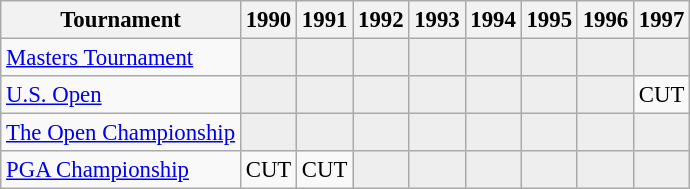<table class="wikitable" style="font-size:95%;text-align:center;">
<tr>
<th>Tournament</th>
<th>1990</th>
<th>1991</th>
<th>1992</th>
<th>1993</th>
<th>1994</th>
<th>1995</th>
<th>1996</th>
<th>1997</th>
</tr>
<tr>
<td align=left><a href='#'>Masters Tournament</a></td>
<td style="background:#eeeeee;"></td>
<td style="background:#eeeeee;"></td>
<td style="background:#eeeeee;"></td>
<td style="background:#eeeeee;"></td>
<td style="background:#eeeeee;"></td>
<td style="background:#eeeeee;"></td>
<td style="background:#eeeeee;"></td>
<td style="background:#eeeeee;"></td>
</tr>
<tr>
<td align=left><a href='#'>U.S. Open</a></td>
<td style="background:#eeeeee;"></td>
<td style="background:#eeeeee;"></td>
<td style="background:#eeeeee;"></td>
<td style="background:#eeeeee;"></td>
<td style="background:#eeeeee;"></td>
<td style="background:#eeeeee;"></td>
<td style="background:#eeeeee;"></td>
<td>CUT</td>
</tr>
<tr>
<td align=left><a href='#'>The Open Championship</a></td>
<td style="background:#eeeeee;"></td>
<td style="background:#eeeeee;"></td>
<td style="background:#eeeeee;"></td>
<td style="background:#eeeeee;"></td>
<td style="background:#eeeeee;"></td>
<td style="background:#eeeeee;"></td>
<td style="background:#eeeeee;"></td>
<td style="background:#eeeeee;"></td>
</tr>
<tr>
<td align=left><a href='#'>PGA Championship</a></td>
<td>CUT</td>
<td>CUT</td>
<td style="background:#eeeeee;"></td>
<td style="background:#eeeeee;"></td>
<td style="background:#eeeeee;"></td>
<td style="background:#eeeeee;"></td>
<td style="background:#eeeeee;"></td>
<td style="background:#eeeeee;"></td>
</tr>
</table>
